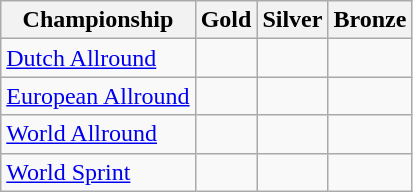<table class="wikitable">
<tr>
<th>Championship</th>
<th>Gold <br> </th>
<th>Silver <br> </th>
<th>Bronze <br> </th>
</tr>
<tr>
<td><a href='#'>Dutch Allround</a></td>
<td></td>
<td></td>
<td></td>
</tr>
<tr>
<td><a href='#'>European Allround</a></td>
<td></td>
<td></td>
<td></td>
</tr>
<tr>
<td><a href='#'>World Allround</a></td>
<td></td>
<td></td>
<td></td>
</tr>
<tr>
<td><a href='#'>World Sprint</a></td>
<td></td>
<td></td>
<td></td>
</tr>
</table>
